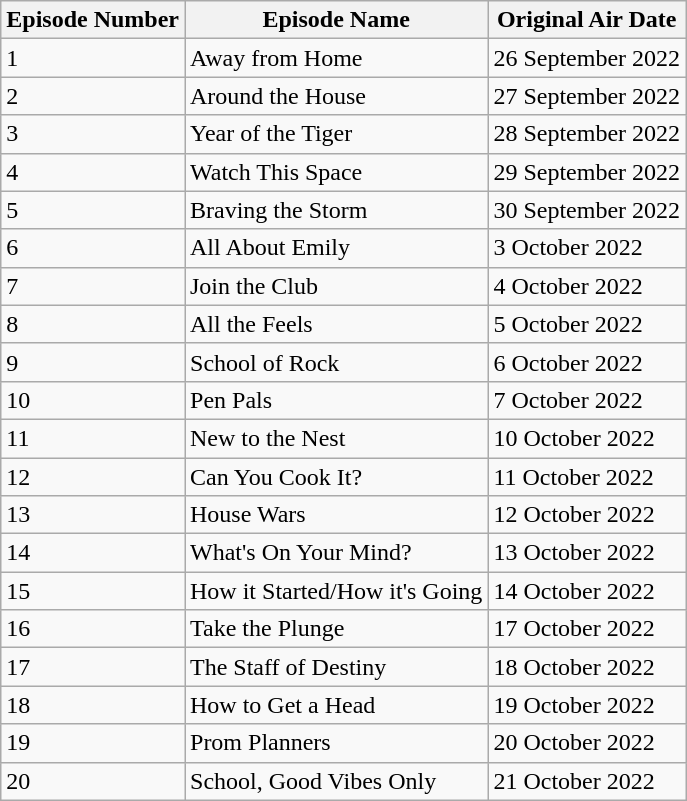<table class="wikitable">
<tr>
<th>Episode Number</th>
<th>Episode Name</th>
<th>Original Air Date</th>
</tr>
<tr>
<td>1</td>
<td>Away from Home</td>
<td>26 September 2022</td>
</tr>
<tr>
<td>2</td>
<td>Around the House</td>
<td>27 September 2022</td>
</tr>
<tr>
<td>3</td>
<td>Year of the Tiger</td>
<td>28 September 2022</td>
</tr>
<tr>
<td>4</td>
<td>Watch This Space</td>
<td>29 September 2022</td>
</tr>
<tr>
<td>5</td>
<td>Braving the Storm</td>
<td>30 September 2022</td>
</tr>
<tr>
<td>6</td>
<td>All About Emily</td>
<td>3 October 2022</td>
</tr>
<tr>
<td>7</td>
<td>Join the Club</td>
<td>4 October 2022</td>
</tr>
<tr>
<td>8</td>
<td>All the Feels</td>
<td>5 October 2022</td>
</tr>
<tr>
<td>9</td>
<td>School of Rock</td>
<td>6 October 2022</td>
</tr>
<tr>
<td>10</td>
<td>Pen Pals</td>
<td>7 October 2022</td>
</tr>
<tr>
<td>11</td>
<td>New to the Nest</td>
<td>10 October 2022</td>
</tr>
<tr>
<td>12</td>
<td>Can You Cook It?</td>
<td>11 October 2022</td>
</tr>
<tr>
<td>13</td>
<td>House Wars</td>
<td>12 October 2022</td>
</tr>
<tr>
<td>14</td>
<td>What's On Your Mind?</td>
<td>13 October 2022</td>
</tr>
<tr>
<td>15</td>
<td>How it Started/How it's Going</td>
<td>14 October 2022</td>
</tr>
<tr>
<td>16</td>
<td>Take the Plunge</td>
<td>17 October 2022</td>
</tr>
<tr>
<td>17</td>
<td>The Staff of Destiny</td>
<td>18 October 2022</td>
</tr>
<tr>
<td>18</td>
<td>How to Get a Head</td>
<td>19 October 2022</td>
</tr>
<tr>
<td>19</td>
<td>Prom Planners</td>
<td>20 October 2022</td>
</tr>
<tr>
<td>20</td>
<td>School, Good Vibes Only</td>
<td>21 October 2022</td>
</tr>
</table>
